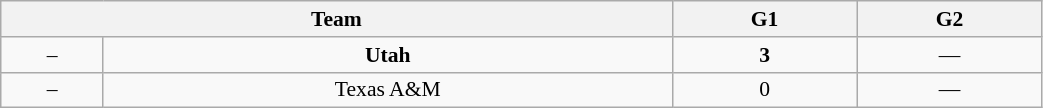<table class="wikitable" style="font-size:90%; width: 55%; text-align: center">
<tr>
<th colspan=2>Team</th>
<th>G1</th>
<th>G2</th>
</tr>
<tr>
<td>–</td>
<td><strong>Utah</strong></td>
<td><strong>3</strong></td>
<td>—</td>
</tr>
<tr>
<td>–</td>
<td>Texas A&M</td>
<td>0</td>
<td>—</td>
</tr>
</table>
